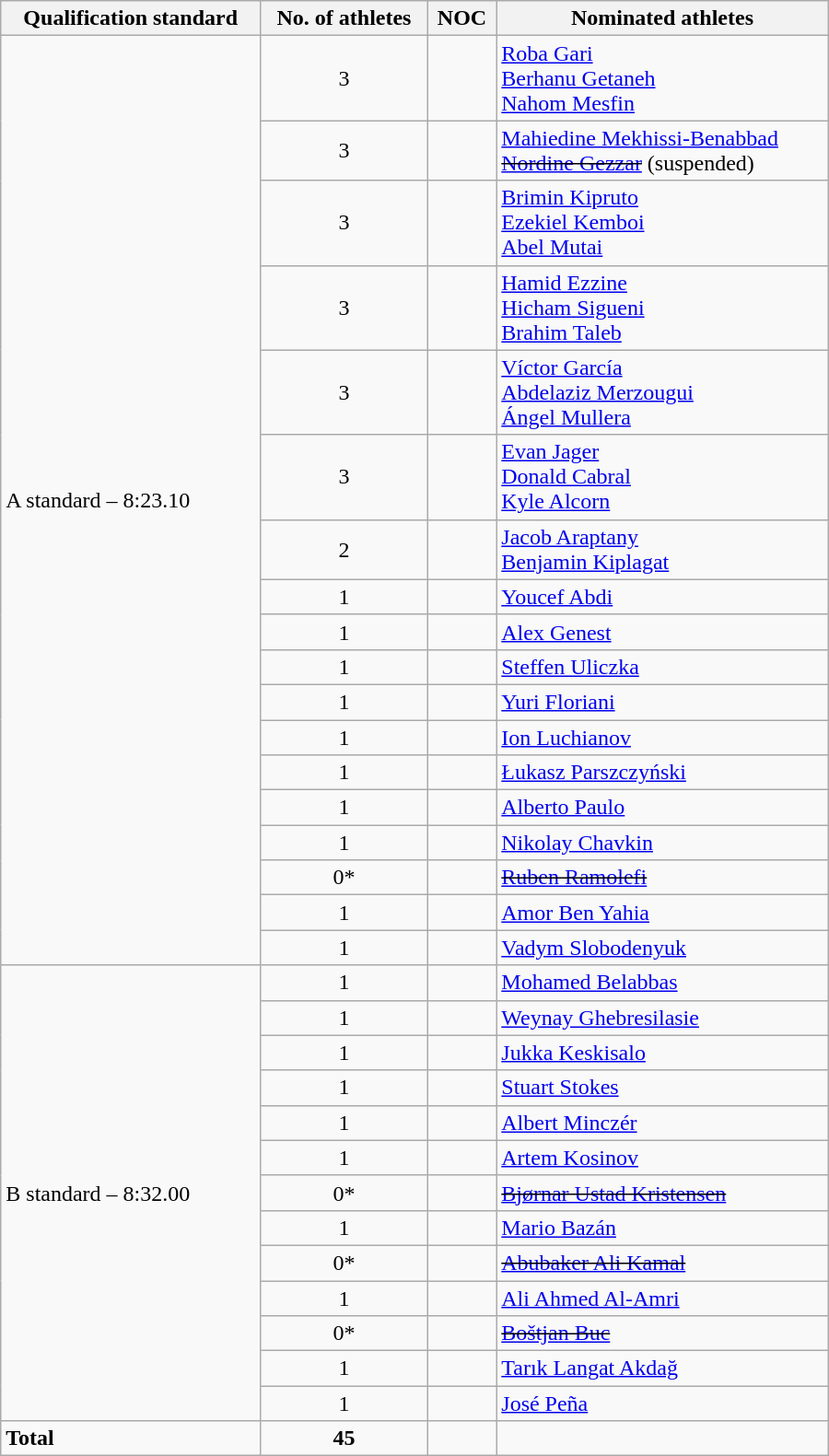<table class="wikitable"  style="text-align:left; width:600px;">
<tr>
<th>Qualification standard</th>
<th>No. of athletes</th>
<th>NOC</th>
<th>Nominated athletes</th>
</tr>
<tr>
<td rowspan="18">A standard – 8:23.10</td>
<td align=center>3</td>
<td></td>
<td><a href='#'>Roba Gari</a><br><a href='#'>Berhanu Getaneh</a><br><a href='#'>Nahom Mesfin</a></td>
</tr>
<tr>
<td align=center>3</td>
<td></td>
<td><a href='#'>Mahiedine Mekhissi-Benabbad</a><br><s><a href='#'>Nordine Gezzar</a></s> (suspended)</td>
</tr>
<tr>
<td align=center>3</td>
<td></td>
<td><a href='#'>Brimin Kipruto</a> <br> <a href='#'>Ezekiel Kemboi</a> <br> <a href='#'>Abel Mutai</a></td>
</tr>
<tr>
<td align=center>3</td>
<td></td>
<td><a href='#'>Hamid Ezzine</a> <br> <a href='#'>Hicham Sigueni</a> <br> <a href='#'>Brahim Taleb</a></td>
</tr>
<tr>
<td align=center>3</td>
<td></td>
<td><a href='#'>Víctor García</a> <br> <a href='#'>Abdelaziz Merzougui</a> <br> <a href='#'>Ángel Mullera</a></td>
</tr>
<tr>
<td align=center>3</td>
<td></td>
<td><a href='#'>Evan Jager</a><br><a href='#'>Donald Cabral</a><br><a href='#'>Kyle Alcorn</a></td>
</tr>
<tr>
<td align=center>2</td>
<td></td>
<td><a href='#'>Jacob Araptany</a><br><a href='#'>Benjamin Kiplagat</a></td>
</tr>
<tr>
<td align=center>1</td>
<td></td>
<td><a href='#'>Youcef Abdi</a></td>
</tr>
<tr>
<td align=center>1</td>
<td></td>
<td><a href='#'>Alex Genest</a></td>
</tr>
<tr>
<td align=center>1</td>
<td></td>
<td><a href='#'>Steffen Uliczka</a></td>
</tr>
<tr>
<td align=center>1</td>
<td></td>
<td><a href='#'>Yuri Floriani</a></td>
</tr>
<tr>
<td align=center>1</td>
<td></td>
<td><a href='#'>Ion Luchianov</a></td>
</tr>
<tr>
<td align=center>1</td>
<td></td>
<td><a href='#'>Łukasz Parszczyński</a></td>
</tr>
<tr>
<td align=center>1</td>
<td></td>
<td><a href='#'>Alberto Paulo</a></td>
</tr>
<tr>
<td align=center>1</td>
<td></td>
<td><a href='#'>Nikolay Chavkin</a></td>
</tr>
<tr>
<td align=center>0*</td>
<td></td>
<td><s><a href='#'>Ruben Ramolefi</a></s></td>
</tr>
<tr>
<td align=center>1</td>
<td></td>
<td><a href='#'>Amor Ben Yahia</a></td>
</tr>
<tr>
<td align=center>1</td>
<td></td>
<td><a href='#'>Vadym Slobodenyuk</a></td>
</tr>
<tr>
<td rowspan="13">B standard – 8:32.00</td>
<td align=center>1</td>
<td></td>
<td><a href='#'>Mohamed Belabbas</a></td>
</tr>
<tr>
<td align=center>1</td>
<td></td>
<td><a href='#'>Weynay Ghebresilasie</a></td>
</tr>
<tr>
<td align=center>1</td>
<td></td>
<td><a href='#'>Jukka Keskisalo</a></td>
</tr>
<tr>
<td align=center>1</td>
<td></td>
<td><a href='#'>Stuart Stokes</a></td>
</tr>
<tr>
<td align=center>1</td>
<td></td>
<td><a href='#'>Albert Minczér</a></td>
</tr>
<tr>
<td align=center>1</td>
<td></td>
<td><a href='#'>Artem Kosinov</a></td>
</tr>
<tr>
<td align=center>0*</td>
<td></td>
<td><s><a href='#'>Bjørnar Ustad Kristensen</a></s></td>
</tr>
<tr>
<td align=center>1</td>
<td></td>
<td><a href='#'>Mario Bazán</a></td>
</tr>
<tr>
<td align=center>0*</td>
<td></td>
<td><s><a href='#'>Abubaker Ali Kamal</a></s></td>
</tr>
<tr>
<td align=center>1</td>
<td></td>
<td><a href='#'>Ali Ahmed Al-Amri</a></td>
</tr>
<tr>
<td align=center>0*</td>
<td></td>
<td><s><a href='#'>Boštjan Buc</a></s></td>
</tr>
<tr>
<td align=center>1</td>
<td></td>
<td><a href='#'>Tarık Langat Akdağ</a></td>
</tr>
<tr>
<td align=center>1</td>
<td></td>
<td><a href='#'>José Peña</a></td>
</tr>
<tr>
<td><strong>Total</strong></td>
<td align=center><strong>45</strong></td>
<td></td>
<td></td>
</tr>
</table>
